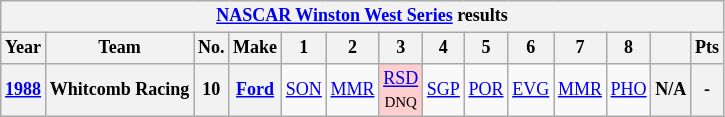<table class="wikitable" style="text-align:center; font-size:75%">
<tr>
<th colspan=23><a href='#'>NASCAR Winston West Series</a> results</th>
</tr>
<tr>
<th>Year</th>
<th>Team</th>
<th>No.</th>
<th>Make</th>
<th>1</th>
<th>2</th>
<th>3</th>
<th>4</th>
<th>5</th>
<th>6</th>
<th>7</th>
<th>8</th>
<th></th>
<th>Pts</th>
</tr>
<tr>
<th><a href='#'>1988</a></th>
<th>Whitcomb Racing</th>
<th>10</th>
<th><a href='#'>Ford</a></th>
<td><a href='#'>SON</a></td>
<td><a href='#'>MMR</a></td>
<td style="background:#FFCFCF;"><a href='#'>RSD</a><br><small>DNQ</small></td>
<td><a href='#'>SGP</a></td>
<td><a href='#'>POR</a></td>
<td><a href='#'>EVG</a></td>
<td><a href='#'>MMR</a></td>
<td><a href='#'>PHO</a></td>
<th>N/A</th>
<th>-</th>
</tr>
</table>
